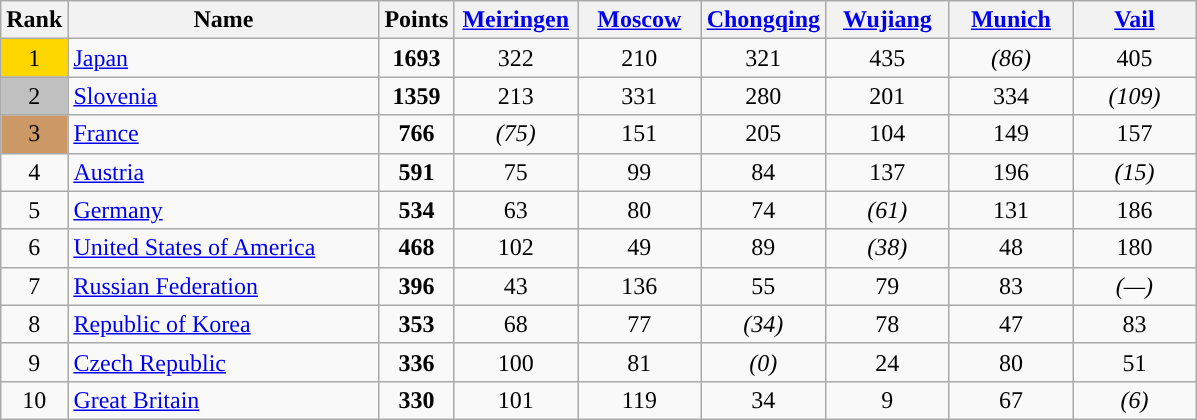<table class="wikitable sortable">
<tr>
<th>Rank</th>
<th width = "200">Name</th>
<th>Points</th>
<th width = "75" data-sort-type="number"><a href='#'>Meiringen</a></th>
<th width = "75" data-sort-type="number"><a href='#'>Moscow</a></th>
<th width = "75" data-sort-type="number"><a href='#'>Chongqing</a></th>
<th width = "75" data-sort-type="number"><a href='#'>Wujiang</a></th>
<th width = "75" data-sort-type="number"><a href='#'>Munich</a></th>
<th width = "75" data-sort-type="number"><a href='#'>Vail</a></th>
</tr>
<tr>
<td align="center" style="background: gold">1</td>
<td> <a href='#'>Japan</a></td>
<td align="center"><strong>1693</strong></td>
<td align="center">322</td>
<td align="center">210</td>
<td align="center">321</td>
<td align="center">435</td>
<td align="center"><em>(86)</em></td>
<td align="center">405</td>
</tr>
<tr>
<td align="center" style="background: silver">2</td>
<td> <a href='#'>Slovenia</a></td>
<td align="center"><strong>1359</strong></td>
<td align="center">213</td>
<td align="center">331</td>
<td align="center">280</td>
<td align="center">201</td>
<td align="center">334</td>
<td align="center"><em>(109)</em></td>
</tr>
<tr>
<td align="center" style="background: #cc9966">3</td>
<td> <a href='#'>France</a></td>
<td align="center"><strong>766</strong></td>
<td align="center"><em>(75)</em></td>
<td align="center">151</td>
<td align="center">205</td>
<td align="center">104</td>
<td align="center">149</td>
<td align="center">157</td>
</tr>
<tr>
<td align="center">4</td>
<td> <a href='#'>Austria</a></td>
<td align="center"><strong>591</strong></td>
<td align="center">75</td>
<td align="center">99</td>
<td align="center">84</td>
<td align="center">137</td>
<td align="center">196</td>
<td align="center"><em>(15)</em></td>
</tr>
<tr>
<td align="center">5</td>
<td> <a href='#'>Germany</a></td>
<td align="center"><strong>534</strong></td>
<td align="center">63</td>
<td align="center">80</td>
<td align="center">74</td>
<td align="center"><em>(61)</em></td>
<td align="center">131</td>
<td align="center">186</td>
</tr>
<tr>
<td align="center">6</td>
<td> <a href='#'>United States of America</a></td>
<td align="center"><strong>468</strong></td>
<td align="center">102</td>
<td align="center">49</td>
<td align="center">89</td>
<td align="center"><em>(38)</em></td>
<td align="center">48</td>
<td align="center">180</td>
</tr>
<tr>
<td align="center">7</td>
<td> <a href='#'>Russian Federation</a></td>
<td align="center"><strong>396</strong></td>
<td align="center">43</td>
<td align="center">136</td>
<td align="center">55</td>
<td align="center">79</td>
<td align="center">83</td>
<td align="center"><em>(—)</em></td>
</tr>
<tr>
<td align="center">8</td>
<td> <a href='#'>Republic of Korea</a></td>
<td align="center"><strong>353</strong></td>
<td align="center">68</td>
<td align="center">77</td>
<td align="center"><em>(34)</em></td>
<td align="center">78</td>
<td align="center">47</td>
<td align="center">83</td>
</tr>
<tr>
<td align="center">9</td>
<td> <a href='#'>Czech Republic</a></td>
<td align="center"><strong>336</strong></td>
<td align="center">100</td>
<td align="center">81</td>
<td align="center"><em>(0)</em></td>
<td align="center">24</td>
<td align="center">80</td>
<td align="center">51</td>
</tr>
<tr>
<td align="center">10</td>
<td> <a href='#'>Great Britain</a></td>
<td align="center"><strong>330</strong></td>
<td align="center">101</td>
<td align="center">119</td>
<td align="center">34</td>
<td align="center">9</td>
<td align="center">67</td>
<td align="center"><em>(6)</em></td>
</tr>
</table>
